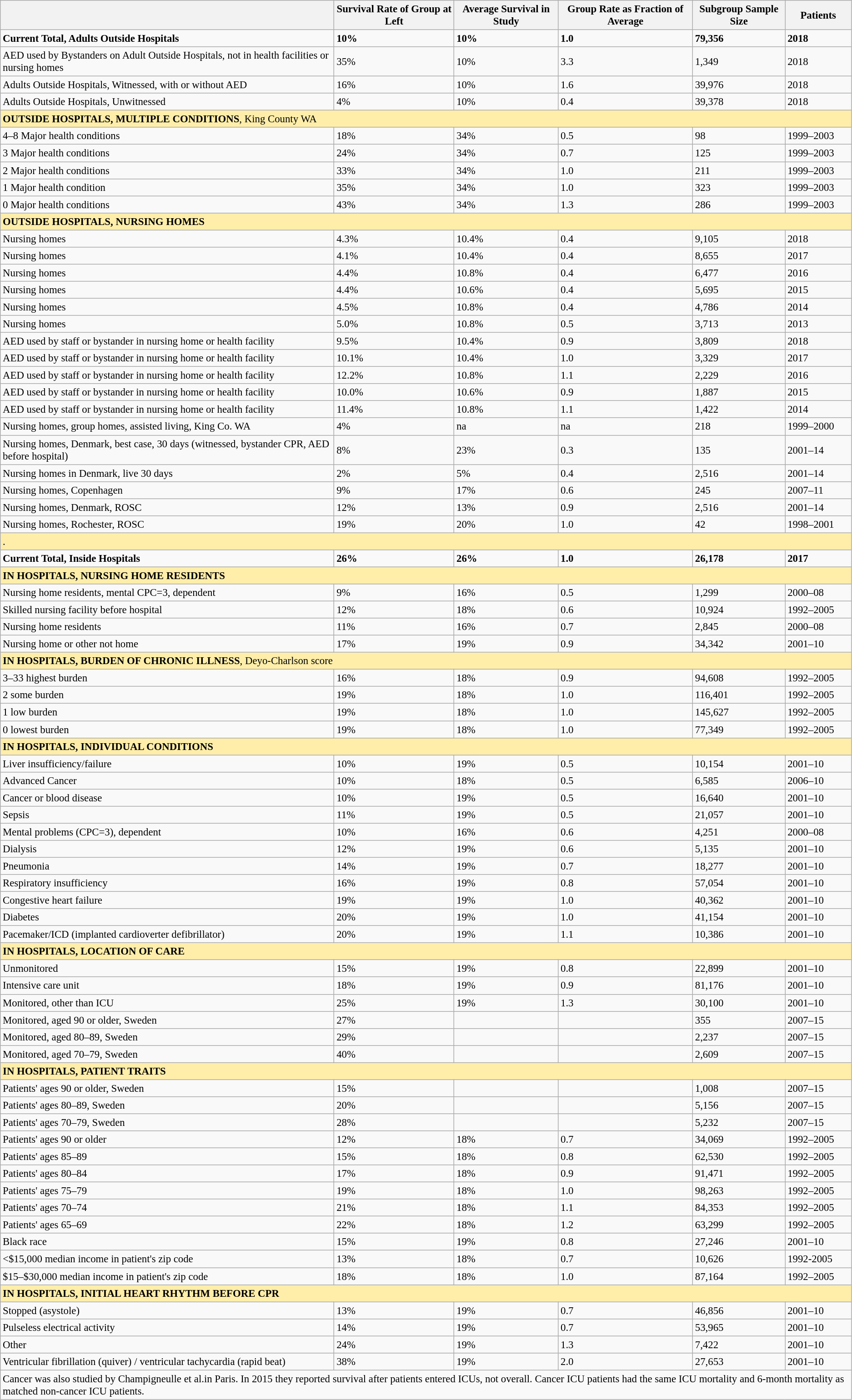<table class="wikitable mw-collapsible mw-collapsed" style="font-size: 95%; text-align: left; width: auto;">
<tr>
<th></th>
<th>Survival Rate of Group at Left</th>
<th>Average Survival in Study</th>
<th>Group Rate as Fraction of Average</th>
<th>Subgroup Sample Size</th>
<th style="width:90px;">Patients</th>
</tr>
<tr>
<td><strong>Current Total, Adults Outside Hospitals</strong></td>
<td><strong>10%</strong></td>
<td><strong>10%</strong></td>
<td><strong>1.0</strong></td>
<td><strong>79,356</strong></td>
<td><strong>2018</strong></td>
</tr>
<tr>
<td>AED used by Bystanders on Adult Outside Hospitals, not in health facilities or nursing homes</td>
<td>35%</td>
<td>10%</td>
<td>3.3</td>
<td>1,349</td>
<td>2018</td>
</tr>
<tr>
<td>Adults Outside Hospitals, Witnessed, with or without AED</td>
<td>16%</td>
<td>10%</td>
<td>1.6</td>
<td>39,976</td>
<td>2018</td>
</tr>
<tr>
<td>Adults Outside Hospitals, Unwitnessed</td>
<td>4%</td>
<td>10%</td>
<td>0.4</td>
<td>39,378</td>
<td>2018</td>
</tr>
<tr>
<td colspan="6" bgcolor=#FEA><strong>OUTSIDE HOSPITALS, MULTIPLE CONDITIONS</strong>, King County WA</td>
</tr>
<tr>
<td>4–8 Major health conditions</td>
<td>18%</td>
<td>34%</td>
<td>0.5</td>
<td>98</td>
<td>1999–2003</td>
</tr>
<tr>
<td>3 Major health conditions</td>
<td>24%</td>
<td>34%</td>
<td>0.7</td>
<td>125</td>
<td>1999–2003</td>
</tr>
<tr>
<td>2 Major health conditions</td>
<td>33%</td>
<td>34%</td>
<td>1.0</td>
<td>211</td>
<td>1999–2003</td>
</tr>
<tr>
<td>1 Major health condition</td>
<td>35%</td>
<td>34%</td>
<td>1.0</td>
<td>323</td>
<td>1999–2003</td>
</tr>
<tr>
<td>0 Major health conditions</td>
<td>43%</td>
<td>34%</td>
<td>1.3</td>
<td>286</td>
<td>1999–2003</td>
</tr>
<tr>
<td colspan="6" bgcolor=#FEA><strong>OUTSIDE HOSPITALS, NURSING HOMES</strong></td>
</tr>
<tr>
<td>Nursing homes</td>
<td>4.3%</td>
<td>10.4%</td>
<td>0.4</td>
<td>9,105</td>
<td>2018</td>
</tr>
<tr>
<td>Nursing homes</td>
<td>4.1%</td>
<td>10.4%</td>
<td>0.4</td>
<td>8,655</td>
<td>2017</td>
</tr>
<tr>
<td>Nursing homes</td>
<td>4.4%</td>
<td>10.8%</td>
<td>0.4</td>
<td>6,477</td>
<td>2016</td>
</tr>
<tr>
<td>Nursing homes</td>
<td>4.4%</td>
<td>10.6%</td>
<td>0.4</td>
<td>5,695</td>
<td>2015</td>
</tr>
<tr>
<td>Nursing homes</td>
<td>4.5%</td>
<td>10.8%</td>
<td>0.4</td>
<td>4,786</td>
<td>2014</td>
</tr>
<tr>
<td>Nursing homes</td>
<td>5.0%</td>
<td>10.8%</td>
<td>0.5</td>
<td>3,713</td>
<td>2013</td>
</tr>
<tr>
<td>AED used by staff or bystander in nursing home or health facility</td>
<td>9.5%</td>
<td>10.4%</td>
<td>0.9</td>
<td>3,809</td>
<td>2018</td>
</tr>
<tr>
<td>AED used by staff or bystander in nursing home or health facility</td>
<td>10.1%</td>
<td>10.4%</td>
<td>1.0</td>
<td>3,329</td>
<td>2017</td>
</tr>
<tr>
<td>AED used by staff or bystander in nursing home or health facility</td>
<td>12.2%</td>
<td>10.8%</td>
<td>1.1</td>
<td>2,229</td>
<td>2016</td>
</tr>
<tr>
<td>AED used by staff or bystander in nursing home or health facility</td>
<td>10.0%</td>
<td>10.6%</td>
<td>0.9</td>
<td>1,887</td>
<td>2015</td>
</tr>
<tr>
<td>AED used by staff or bystander in nursing home or health facility</td>
<td>11.4%</td>
<td>10.8%</td>
<td>1.1</td>
<td>1,422</td>
<td>2014</td>
</tr>
<tr>
<td>Nursing homes, group homes, assisted living, King Co. WA</td>
<td>4%</td>
<td>na</td>
<td>na</td>
<td>218</td>
<td>1999–2000</td>
</tr>
<tr>
<td>Nursing homes, Denmark, best case, 30 days (witnessed, bystander CPR, AED before hospital)</td>
<td>8%</td>
<td>23%</td>
<td>0.3</td>
<td>135</td>
<td>2001–14</td>
</tr>
<tr>
<td>Nursing homes in Denmark, live 30 days</td>
<td>2%</td>
<td>5%</td>
<td>0.4</td>
<td>2,516</td>
<td>2001–14</td>
</tr>
<tr>
<td>Nursing homes, Copenhagen</td>
<td>9%</td>
<td>17%</td>
<td>0.6</td>
<td>245</td>
<td>2007–11</td>
</tr>
<tr>
<td>Nursing homes, Denmark, ROSC</td>
<td>12%</td>
<td>13%</td>
<td>0.9</td>
<td>2,516</td>
<td>2001–14</td>
</tr>
<tr>
<td>Nursing homes, Rochester, ROSC</td>
<td>19%</td>
<td>20%</td>
<td>1.0</td>
<td>42</td>
<td>1998–2001</td>
</tr>
<tr>
<td colspan="6" bgcolor=#FEA>.</td>
</tr>
<tr>
<td><strong>Current Total, Inside Hospitals</strong></td>
<td><strong>26%</strong></td>
<td><strong>26%</strong></td>
<td><strong>1.0</strong></td>
<td><strong>26,178</strong></td>
<td><strong>2017</strong></td>
</tr>
<tr>
<td colspan="6" bgcolor=#FEA><strong>IN HOSPITALS, NURSING HOME RESIDENTS</strong></td>
</tr>
<tr>
<td>Nursing home residents, mental CPC=3, dependent</td>
<td>9%</td>
<td>16%</td>
<td>0.5</td>
<td>1,299</td>
<td>2000–08</td>
</tr>
<tr>
<td>Skilled nursing facility before hospital</td>
<td>12%</td>
<td>18%</td>
<td>0.6</td>
<td>10,924</td>
<td>1992–2005</td>
</tr>
<tr>
<td>Nursing home residents</td>
<td>11%</td>
<td>16%</td>
<td>0.7</td>
<td>2,845</td>
<td>2000–08</td>
</tr>
<tr>
<td>Nursing home or other not home</td>
<td>17%</td>
<td>19%</td>
<td>0.9</td>
<td>34,342</td>
<td>2001–10</td>
</tr>
<tr>
<td colspan="6" bgcolor=#FEA><strong>IN HOSPITALS, BURDEN OF CHRONIC ILLNESS</strong>, Deyo-Charlson score</td>
</tr>
<tr>
<td>3–33 highest burden</td>
<td>16%</td>
<td>18%</td>
<td>0.9</td>
<td>94,608</td>
<td>1992–2005</td>
</tr>
<tr>
<td>2 some burden</td>
<td>19%</td>
<td>18%</td>
<td>1.0</td>
<td>116,401</td>
<td>1992–2005</td>
</tr>
<tr>
<td>1 low burden</td>
<td>19%</td>
<td>18%</td>
<td>1.0</td>
<td>145,627</td>
<td>1992–2005</td>
</tr>
<tr>
<td>0 lowest burden</td>
<td>19%</td>
<td>18%</td>
<td>1.0</td>
<td>77,349</td>
<td>1992–2005</td>
</tr>
<tr>
<td colspan="6" bgcolor=#FEA><strong>IN HOSPITALS, INDIVIDUAL CONDITIONS</strong></td>
</tr>
<tr>
<td>Liver insufficiency/failure</td>
<td>10%</td>
<td>19%</td>
<td>0.5</td>
<td>10,154</td>
<td>2001–10</td>
</tr>
<tr>
<td>Advanced Cancer</td>
<td>10%</td>
<td>18%</td>
<td>0.5</td>
<td>6,585</td>
<td>2006–10</td>
</tr>
<tr>
<td>Cancer or blood disease</td>
<td>10%</td>
<td>19%</td>
<td>0.5</td>
<td>16,640</td>
<td>2001–10</td>
</tr>
<tr>
<td>Sepsis</td>
<td>11%</td>
<td>19%</td>
<td>0.5</td>
<td>21,057</td>
<td>2001–10</td>
</tr>
<tr>
<td>Mental problems (CPC=3), dependent</td>
<td>10%</td>
<td>16%</td>
<td>0.6</td>
<td>4,251</td>
<td>2000–08</td>
</tr>
<tr>
<td>Dialysis</td>
<td>12%</td>
<td>19%</td>
<td>0.6</td>
<td>5,135</td>
<td>2001–10</td>
</tr>
<tr>
<td>Pneumonia</td>
<td>14%</td>
<td>19%</td>
<td>0.7</td>
<td>18,277</td>
<td>2001–10</td>
</tr>
<tr>
<td>Respiratory insufficiency</td>
<td>16%</td>
<td>19%</td>
<td>0.8</td>
<td>57,054</td>
<td>2001–10</td>
</tr>
<tr>
<td>Congestive heart failure</td>
<td>19%</td>
<td>19%</td>
<td>1.0</td>
<td>40,362</td>
<td>2001–10</td>
</tr>
<tr>
<td>Diabetes</td>
<td>20%</td>
<td>19%</td>
<td>1.0</td>
<td>41,154</td>
<td>2001–10</td>
</tr>
<tr>
<td>Pacemaker/ICD (implanted cardioverter defibrillator)</td>
<td>20%</td>
<td>19%</td>
<td>1.1</td>
<td>10,386</td>
<td>2001–10</td>
</tr>
<tr>
<td colspan="6" bgcolor=#FEA><strong>IN HOSPITALS, LOCATION OF CARE</strong></td>
</tr>
<tr>
<td>Unmonitored</td>
<td>15%</td>
<td>19%</td>
<td>0.8</td>
<td>22,899</td>
<td>2001–10</td>
</tr>
<tr>
<td>Intensive care unit</td>
<td>18%</td>
<td>19%</td>
<td>0.9</td>
<td>81,176</td>
<td>2001–10</td>
</tr>
<tr>
<td>Monitored, other than ICU</td>
<td>25%</td>
<td>19%</td>
<td>1.3</td>
<td>30,100</td>
<td>2001–10</td>
</tr>
<tr>
<td>Monitored, aged 90 or older, Sweden</td>
<td>27%</td>
<td></td>
<td></td>
<td>355</td>
<td>2007–15</td>
</tr>
<tr>
<td>Monitored, aged 80–89, Sweden</td>
<td>29%</td>
<td></td>
<td></td>
<td>2,237</td>
<td>2007–15</td>
</tr>
<tr>
<td>Monitored, aged 70–79, Sweden</td>
<td>40%</td>
<td></td>
<td></td>
<td>2,609</td>
<td>2007–15</td>
</tr>
<tr>
<td colspan="6" bgcolor=#FEA><strong>IN HOSPITALS, PATIENT TRAITS</strong></td>
</tr>
<tr>
<td>Patients' ages 90 or older, Sweden</td>
<td>15%</td>
<td></td>
<td></td>
<td>1,008</td>
<td>2007–15</td>
</tr>
<tr>
<td>Patients' ages 80–89, Sweden</td>
<td>20%</td>
<td></td>
<td></td>
<td>5,156</td>
<td>2007–15</td>
</tr>
<tr>
<td>Patients' ages 70–79, Sweden</td>
<td>28%</td>
<td></td>
<td></td>
<td>5,232</td>
<td>2007–15</td>
</tr>
<tr>
<td>Patients' ages 90 or older</td>
<td>12%</td>
<td>18%</td>
<td>0.7</td>
<td>34,069</td>
<td>1992–2005</td>
</tr>
<tr>
<td>Patients' ages 85–89</td>
<td>15%</td>
<td>18%</td>
<td>0.8</td>
<td>62,530</td>
<td>1992–2005</td>
</tr>
<tr>
<td>Patients' ages 80–84</td>
<td>17%</td>
<td>18%</td>
<td>0.9</td>
<td>91,471</td>
<td>1992–2005</td>
</tr>
<tr>
<td>Patients' ages 75–79</td>
<td>19%</td>
<td>18%</td>
<td>1.0</td>
<td>98,263</td>
<td>1992–2005</td>
</tr>
<tr>
<td>Patients' ages 70–74</td>
<td>21%</td>
<td>18%</td>
<td>1.1</td>
<td>84,353</td>
<td>1992–2005</td>
</tr>
<tr>
<td>Patients' ages 65–69</td>
<td>22%</td>
<td>18%</td>
<td>1.2</td>
<td>63,299</td>
<td>1992–2005</td>
</tr>
<tr>
<td>Black race</td>
<td>15%</td>
<td>19%</td>
<td>0.8</td>
<td>27,246</td>
<td>2001–10</td>
</tr>
<tr>
<td><$15,000 median income in patient's zip code</td>
<td>13%</td>
<td>18%</td>
<td>0.7</td>
<td>10,626</td>
<td>1992-2005</td>
</tr>
<tr>
<td>$15–$30,000 median income in patient's zip code</td>
<td>18%</td>
<td>18%</td>
<td>1.0</td>
<td>87,164</td>
<td>1992–2005</td>
</tr>
<tr>
<td colspan="6" bgcolor=#FEA><strong>IN HOSPITALS, INITIAL HEART RHYTHM BEFORE CPR</strong></td>
</tr>
<tr>
<td>Stopped (asystole)</td>
<td>13%</td>
<td>19%</td>
<td>0.7</td>
<td>46,856</td>
<td>2001–10</td>
</tr>
<tr>
<td>Pulseless electrical activity</td>
<td>14%</td>
<td>19%</td>
<td>0.7</td>
<td>53,965</td>
<td>2001–10</td>
</tr>
<tr>
<td>Other</td>
<td>24%</td>
<td>19%</td>
<td>1.3</td>
<td>7,422</td>
<td>2001–10</td>
</tr>
<tr>
<td>Ventricular fibrillation (quiver) / ventricular tachycardia (rapid beat)</td>
<td>38%</td>
<td>19%</td>
<td>2.0</td>
<td>27,653</td>
<td>2001–10</td>
</tr>
<tr>
<td colspan="6">Cancer was also studied by Champigneulle et al.in Paris. In 2015 they reported survival after patients entered ICUs, not overall. Cancer ICU patients had the same ICU mortality and 6-month mortality as matched non-cancer ICU patients.</td>
</tr>
</table>
